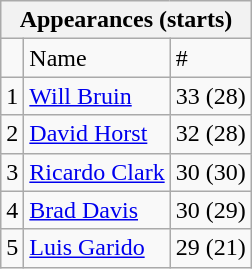<table class="wikitable">
<tr>
<th colspan="3">Appearances (starts)</th>
</tr>
<tr>
<td></td>
<td>Name</td>
<td>#</td>
</tr>
<tr>
<td>1</td>
<td><a href='#'>Will Bruin</a></td>
<td>33 (28)</td>
</tr>
<tr>
<td>2</td>
<td><a href='#'>David Horst</a></td>
<td>32 (28)</td>
</tr>
<tr>
<td>3</td>
<td><a href='#'>Ricardo Clark</a></td>
<td>30 (30)</td>
</tr>
<tr>
<td>4</td>
<td><a href='#'>Brad Davis</a></td>
<td>30 (29)</td>
</tr>
<tr>
<td>5</td>
<td><a href='#'>Luis Garido</a></td>
<td>29 (21)</td>
</tr>
</table>
